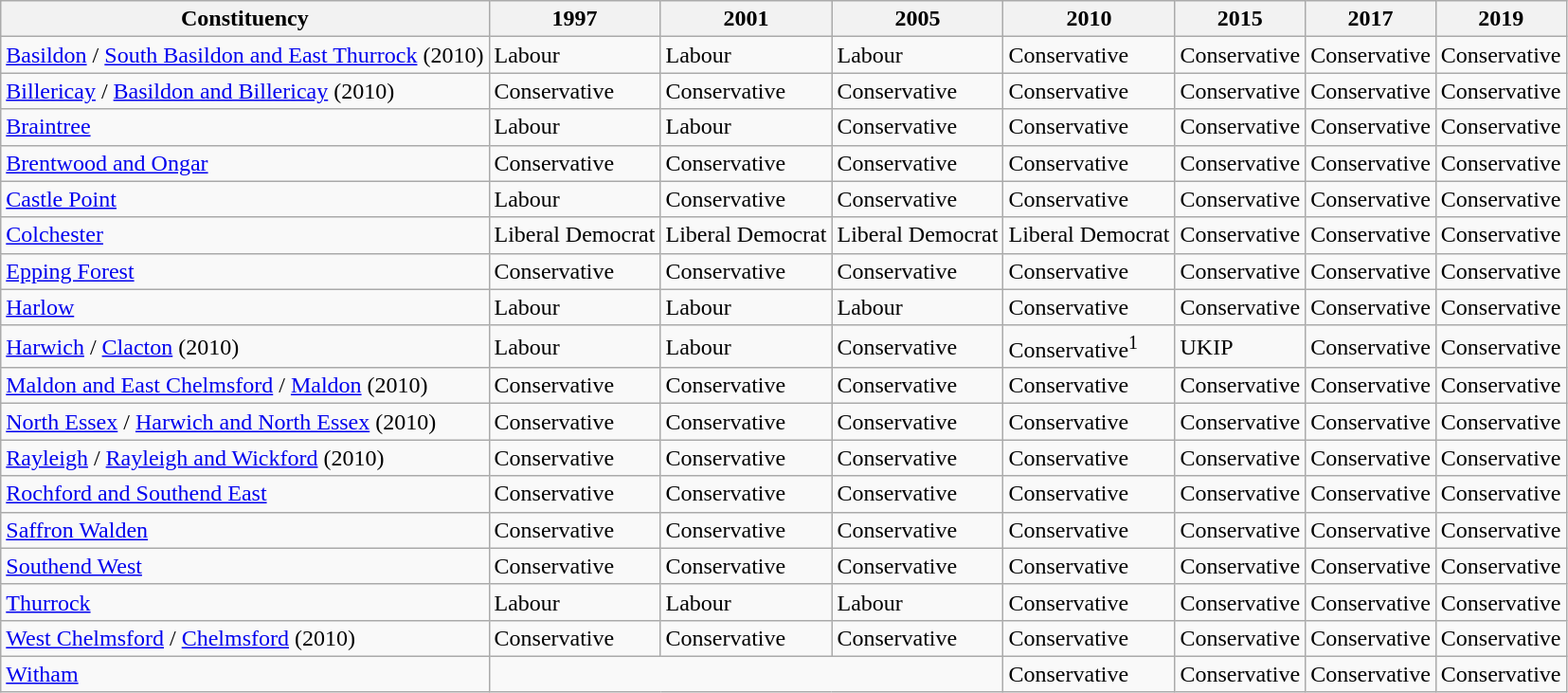<table class="wikitable">
<tr>
<th>Constituency</th>
<th>1997</th>
<th>2001</th>
<th>2005</th>
<th>2010</th>
<th>2015</th>
<th>2017</th>
<th>2019</th>
</tr>
<tr>
<td><a href='#'>Basildon</a> / <a href='#'>South Basildon and East Thurrock</a> (2010)</td>
<td bgcolor=>Labour</td>
<td bgcolor=>Labour</td>
<td bgcolor=>Labour</td>
<td bgcolor=>Conservative</td>
<td bgcolor=>Conservative</td>
<td bgcolor=>Conservative</td>
<td bgcolor=>Conservative</td>
</tr>
<tr>
<td><a href='#'>Billericay</a> / <a href='#'>Basildon and Billericay</a> (2010)</td>
<td bgcolor=>Conservative</td>
<td bgcolor=>Conservative</td>
<td bgcolor=>Conservative</td>
<td bgcolor=>Conservative</td>
<td bgcolor=>Conservative</td>
<td bgcolor=>Conservative</td>
<td bgcolor=>Conservative</td>
</tr>
<tr>
<td><a href='#'>Braintree</a></td>
<td bgcolor=>Labour</td>
<td bgcolor=>Labour</td>
<td bgcolor=>Conservative</td>
<td bgcolor=>Conservative</td>
<td bgcolor=>Conservative</td>
<td bgcolor=>Conservative</td>
<td bgcolor=>Conservative</td>
</tr>
<tr>
<td><a href='#'>Brentwood and Ongar</a></td>
<td bgcolor=>Conservative</td>
<td bgcolor=>Conservative</td>
<td bgcolor=>Conservative</td>
<td bgcolor=>Conservative</td>
<td bgcolor=>Conservative</td>
<td bgcolor=>Conservative</td>
<td bgcolor=>Conservative</td>
</tr>
<tr>
<td><a href='#'>Castle Point</a></td>
<td bgcolor=>Labour</td>
<td bgcolor=>Conservative</td>
<td bgcolor=>Conservative</td>
<td bgcolor=>Conservative</td>
<td bgcolor=>Conservative</td>
<td bgcolor=>Conservative</td>
<td bgcolor=>Conservative</td>
</tr>
<tr>
<td><a href='#'>Colchester</a></td>
<td bgcolor=>Liberal Democrat</td>
<td bgcolor=>Liberal Democrat</td>
<td bgcolor=>Liberal Democrat</td>
<td bgcolor=>Liberal Democrat</td>
<td bgcolor=>Conservative</td>
<td bgcolor=>Conservative</td>
<td bgcolor=>Conservative</td>
</tr>
<tr>
<td><a href='#'>Epping Forest</a></td>
<td bgcolor=>Conservative</td>
<td bgcolor=>Conservative</td>
<td bgcolor=>Conservative</td>
<td bgcolor=>Conservative</td>
<td bgcolor=>Conservative</td>
<td bgcolor=>Conservative</td>
<td bgcolor=>Conservative</td>
</tr>
<tr>
<td><a href='#'>Harlow</a></td>
<td bgcolor=>Labour</td>
<td bgcolor=>Labour</td>
<td bgcolor=>Labour</td>
<td bgcolor=>Conservative</td>
<td bgcolor=>Conservative</td>
<td bgcolor=>Conservative</td>
<td bgcolor=>Conservative</td>
</tr>
<tr>
<td><a href='#'>Harwich</a> / <a href='#'>Clacton</a> (2010)</td>
<td bgcolor=>Labour</td>
<td bgcolor=>Labour</td>
<td bgcolor=>Conservative</td>
<td bgcolor=>Conservative<sup>1</sup></td>
<td bgcolor=>UKIP</td>
<td bgcolor=>Conservative</td>
<td bgcolor=>Conservative</td>
</tr>
<tr>
<td><a href='#'>Maldon and East Chelmsford</a> / <a href='#'>Maldon</a> (2010)</td>
<td bgcolor=>Conservative</td>
<td bgcolor=>Conservative</td>
<td bgcolor=>Conservative</td>
<td bgcolor=>Conservative</td>
<td bgcolor=>Conservative</td>
<td bgcolor=>Conservative</td>
<td bgcolor=>Conservative</td>
</tr>
<tr>
<td><a href='#'>North Essex</a> / <a href='#'>Harwich and North Essex</a> (2010)</td>
<td bgcolor=>Conservative</td>
<td bgcolor=>Conservative</td>
<td bgcolor=>Conservative</td>
<td bgcolor=>Conservative</td>
<td bgcolor=>Conservative</td>
<td bgcolor=>Conservative</td>
<td bgcolor=>Conservative</td>
</tr>
<tr>
<td><a href='#'>Rayleigh</a> / <a href='#'>Rayleigh and Wickford</a> (2010)</td>
<td bgcolor=>Conservative</td>
<td bgcolor=>Conservative</td>
<td bgcolor=>Conservative</td>
<td bgcolor=>Conservative</td>
<td bgcolor=>Conservative</td>
<td bgcolor=>Conservative</td>
<td bgcolor=>Conservative</td>
</tr>
<tr>
<td><a href='#'>Rochford and Southend East</a></td>
<td bgcolor=>Conservative</td>
<td bgcolor=>Conservative</td>
<td bgcolor=>Conservative</td>
<td bgcolor=>Conservative</td>
<td bgcolor=>Conservative</td>
<td bgcolor=>Conservative</td>
<td bgcolor=>Conservative</td>
</tr>
<tr>
<td><a href='#'>Saffron Walden</a></td>
<td bgcolor=>Conservative</td>
<td bgcolor=>Conservative</td>
<td bgcolor=>Conservative</td>
<td bgcolor=>Conservative</td>
<td bgcolor=>Conservative</td>
<td bgcolor=>Conservative</td>
<td bgcolor=>Conservative</td>
</tr>
<tr>
<td><a href='#'>Southend West</a></td>
<td bgcolor=>Conservative</td>
<td bgcolor=>Conservative</td>
<td bgcolor=>Conservative</td>
<td bgcolor=>Conservative</td>
<td bgcolor=>Conservative</td>
<td bgcolor=>Conservative</td>
<td bgcolor=>Conservative</td>
</tr>
<tr>
<td><a href='#'>Thurrock</a></td>
<td bgcolor=>Labour</td>
<td bgcolor=>Labour</td>
<td bgcolor=>Labour</td>
<td bgcolor=>Conservative</td>
<td bgcolor=>Conservative</td>
<td bgcolor=>Conservative</td>
<td bgcolor=>Conservative</td>
</tr>
<tr>
<td><a href='#'>West Chelmsford</a> / <a href='#'>Chelmsford</a> (2010)</td>
<td bgcolor=>Conservative</td>
<td bgcolor=>Conservative</td>
<td bgcolor=>Conservative</td>
<td bgcolor=>Conservative</td>
<td bgcolor=>Conservative</td>
<td bgcolor=>Conservative</td>
<td bgcolor=>Conservative</td>
</tr>
<tr>
<td><a href='#'>Witham</a></td>
<td colspan="3"></td>
<td bgcolor=>Conservative</td>
<td bgcolor=>Conservative</td>
<td bgcolor=>Conservative</td>
<td bgcolor=>Conservative</td>
</tr>
</table>
